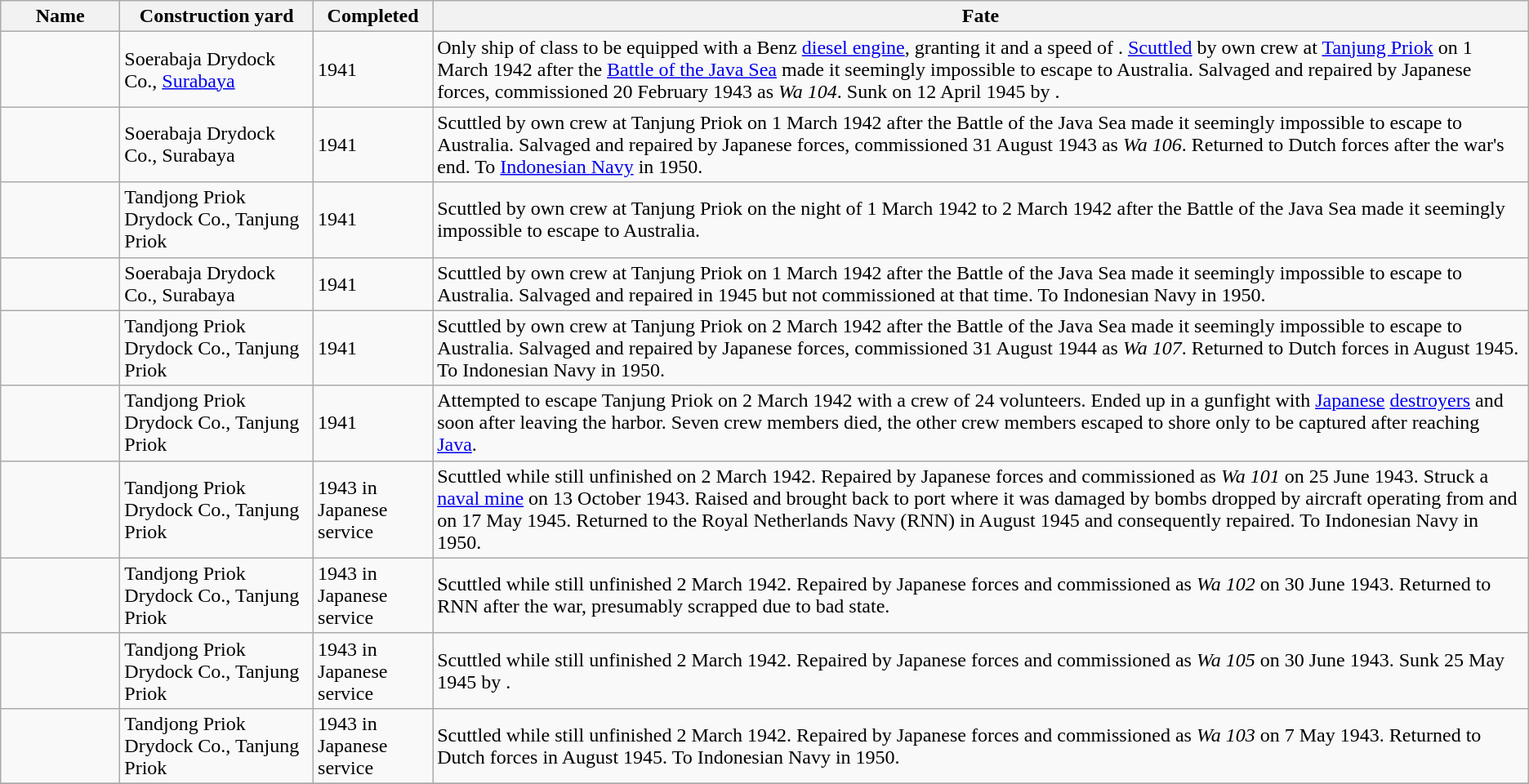<table class="wikitable">
<tr>
<th width="90">Name</th>
<th>Construction yard</th>
<th width="90">Completed</th>
<th>Fate</th>
</tr>
<tr>
<td></td>
<td>Soerabaja Drydock Co., <a href='#'>Surabaya</a></td>
<td>1941</td>
<td>Only ship of class to be equipped with a Benz <a href='#'>diesel engine</a>, granting it  and a speed of . <a href='#'>Scuttled</a> by own crew at <a href='#'>Tanjung Priok</a> on 1 March 1942 after the <a href='#'>Battle of the Java Sea</a> made it seemingly impossible to escape to Australia. Salvaged and repaired by Japanese forces, commissioned 20 February 1943 as <em>Wa 104</em>. Sunk on 12 April 1945 by .</td>
</tr>
<tr>
<td></td>
<td>Soerabaja Drydock Co., Surabaya</td>
<td>1941</td>
<td>Scuttled by own crew at Tanjung Priok on 1 March 1942 after the Battle of the Java Sea made it seemingly impossible to escape to Australia. Salvaged and repaired by Japanese forces, commissioned 31 August 1943 as <em>Wa 106</em>. Returned to Dutch forces after the war's end. To <a href='#'>Indonesian Navy</a> in 1950.</td>
</tr>
<tr>
<td></td>
<td>Tandjong Priok Drydock Co., Tanjung Priok</td>
<td>1941</td>
<td>Scuttled by own crew at Tanjung Priok on the night of 1 March 1942 to 2 March 1942 after the Battle of the Java Sea made it seemingly impossible to escape to Australia.</td>
</tr>
<tr>
<td></td>
<td>Soerabaja Drydock Co., Surabaya</td>
<td>1941</td>
<td>Scuttled by own crew at Tanjung Priok on 1 March 1942 after the Battle of the Java Sea made it seemingly impossible to escape to Australia. Salvaged and repaired in 1945 but not commissioned at that time. To Indonesian Navy in 1950.</td>
</tr>
<tr>
<td></td>
<td>Tandjong Priok Drydock Co., Tanjung Priok</td>
<td>1941</td>
<td>Scuttled by own crew at Tanjung Priok on 2 March 1942 after the Battle of the Java Sea made it seemingly impossible to escape to Australia. Salvaged and repaired by Japanese forces, commissioned 31 August 1944 as <em>Wa 107</em>. Returned to Dutch forces in August 1945. To Indonesian Navy in 1950.</td>
</tr>
<tr>
<td></td>
<td>Tandjong Priok Drydock Co., Tanjung Priok</td>
<td>1941</td>
<td>Attempted to escape Tanjung Priok on 2 March 1942 with a crew of 24 volunteers. Ended up in a gunfight with <a href='#'>Japanese</a> <a href='#'>destroyers</a>   and  soon after leaving the harbor. Seven crew members died, the other crew members escaped to shore only to be captured after reaching <a href='#'>Java</a>.</td>
</tr>
<tr>
<td></td>
<td>Tandjong Priok Drydock Co., Tanjung Priok</td>
<td>1943 in Japanese service</td>
<td>Scuttled while still unfinished on 2 March 1942. Repaired by Japanese forces and commissioned as <em>Wa 101</em> on 25 June 1943. Struck a <a href='#'>naval mine</a> on 13 October 1943. Raised and brought back to port where it was damaged by bombs dropped by aircraft operating from  and  on 17 May 1945. Returned to the Royal Netherlands Navy (RNN) in August 1945 and consequently repaired. To Indonesian Navy in 1950.</td>
</tr>
<tr>
<td></td>
<td>Tandjong Priok Drydock Co., Tanjung Priok</td>
<td>1943 in Japanese service</td>
<td>Scuttled while still unfinished 2 March 1942. Repaired by Japanese forces and commissioned as <em>Wa 102</em> on 30 June 1943. Returned to RNN after the war, presumably scrapped due to bad state.</td>
</tr>
<tr>
<td></td>
<td>Tandjong Priok Drydock Co., Tanjung Priok</td>
<td>1943 in Japanese service</td>
<td>Scuttled while still unfinished 2 March 1942. Repaired by Japanese forces and commissioned as <em>Wa 105</em> on 30 June 1943. Sunk 25 May 1945 by .</td>
</tr>
<tr>
<td></td>
<td>Tandjong Priok Drydock Co., Tanjung Priok</td>
<td>1943 in Japanese service</td>
<td>Scuttled while still unfinished 2 March 1942. Repaired by Japanese forces and commissioned as <em>Wa 103</em> on 7 May 1943. Returned to Dutch forces in August 1945. To Indonesian Navy in 1950.</td>
</tr>
<tr>
</tr>
</table>
